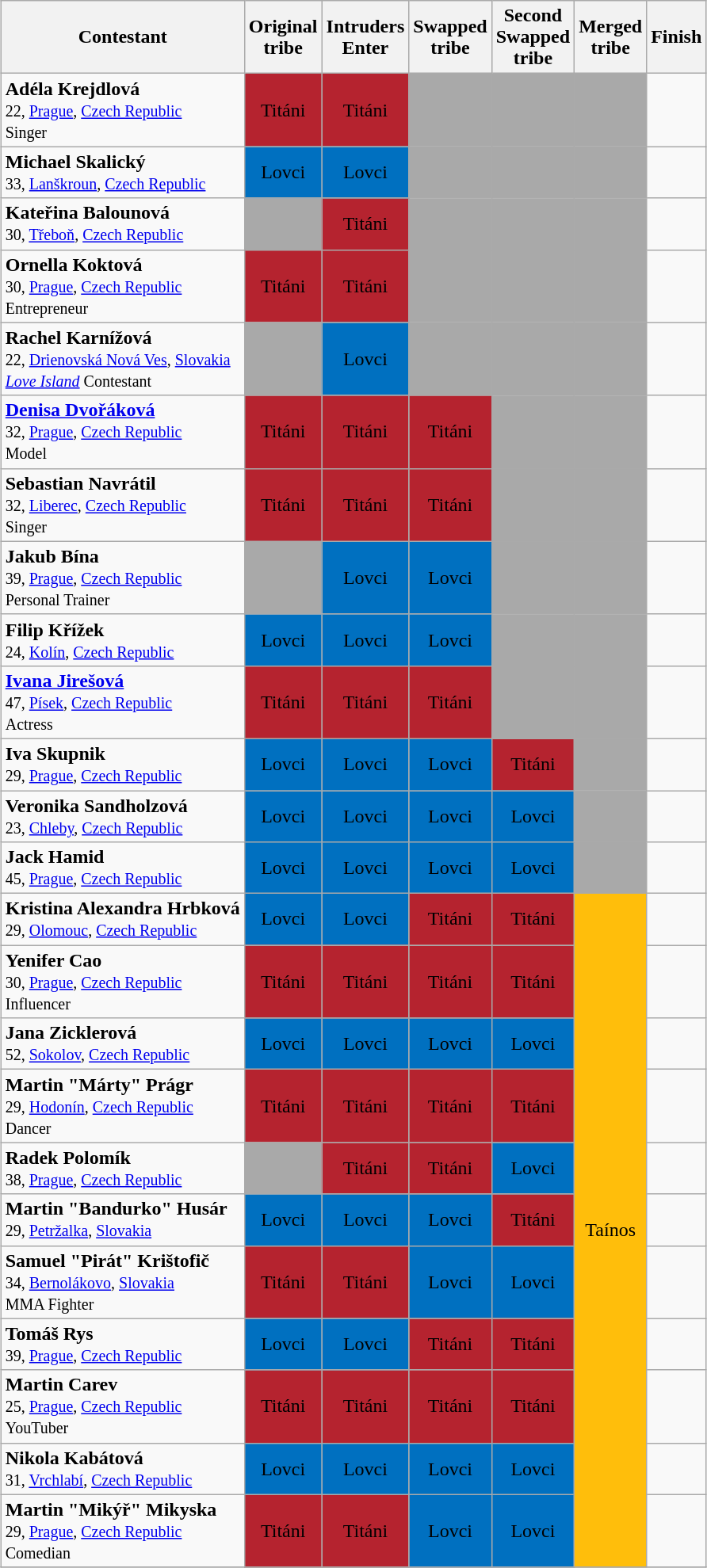<table class="wikitable sortable" style="margin:auto; text-align:center">
<tr>
<th>Contestant</th>
<th width=50>Original tribe</th>
<th width=50>Intruders Enter</th>
<th width=50>Swapped tribe</th>
<th width=50>Second Swapped tribe</th>
<th width=50>Merged tribe</th>
<th>Finish</th>
</tr>
<tr>
<td align="left"><strong>Adéla Krejdlová</strong><br><small>22, <a href='#'>Prague</a>, <a href='#'>Czech Republic</a><br>Singer </small></td>
<td bgcolor="#b5232f">Titáni</td>
<td bgcolor="#b5232f">Titáni</td>
<td bgcolor="darkgrey"></td>
<td bgcolor="darkgrey"></td>
<td bgcolor="darkgrey"></td>
<td></td>
</tr>
<tr>
<td align="left"><strong>Michael Skalický</strong><br><small>33, <a href='#'>Lanškroun</a>, <a href='#'>Czech Republic</a> </small></td>
<td bgcolor="#0070c0">Lovci</td>
<td bgcolor="#0070c0">Lovci</td>
<td bgcolor="darkgrey"></td>
<td bgcolor="darkgrey"></td>
<td bgcolor="darkgrey"></td>
<td></td>
</tr>
<tr>
<td align="left"><strong>Kateřina Balounová</strong><br><small>30, <a href='#'>Třeboň</a>, <a href='#'>Czech Republic</a> </small></td>
<td bgcolor="darkgrey"></td>
<td bgcolor="#b5232f">Titáni</td>
<td bgcolor="darkgrey"></td>
<td bgcolor="darkgrey"></td>
<td bgcolor="darkgrey"></td>
<td></td>
</tr>
<tr>
<td align="left"><strong>Ornella Koktová</strong><br><small>30, <a href='#'>Prague</a>, <a href='#'>Czech Republic</a><br>Entrepreneur </small></td>
<td bgcolor="#b5232f">Titáni</td>
<td bgcolor="#b5232f">Titáni</td>
<td bgcolor="darkgrey"></td>
<td bgcolor="darkgrey"></td>
<td bgcolor="darkgrey"></td>
<td></td>
</tr>
<tr>
<td align="left"><strong>Rachel Karnížová</strong><br><small>22, <a href='#'>Drienovská Nová Ves</a>, <a href='#'>Slovakia</a><br><em><a href='#'>Love Island</a></em> Contestant </small></td>
<td bgcolor="darkgrey"></td>
<td bgcolor="#0070c0">Lovci</td>
<td bgcolor="darkgrey"></td>
<td bgcolor="darkgrey"></td>
<td bgcolor="darkgrey"></td>
<td></td>
</tr>
<tr>
<td align="left"><strong><a href='#'>Denisa Dvořáková</a></strong><br><small>32, <a href='#'>Prague</a>, <a href='#'>Czech Republic</a><br>Model </small></td>
<td bgcolor="#b5232f">Titáni</td>
<td bgcolor="#b5232f">Titáni</td>
<td bgcolor="#b5232f">Titáni</td>
<td bgcolor="darkgrey"></td>
<td bgcolor="darkgrey"></td>
<td></td>
</tr>
<tr>
<td align="left"><strong>Sebastian Navrátil</strong><br><small>32, <a href='#'>Liberec</a>, <a href='#'>Czech Republic</a><br>Singer </small></td>
<td bgcolor="#b5232f">Titáni</td>
<td bgcolor="#b5232f">Titáni</td>
<td bgcolor="#b5232f">Titáni</td>
<td bgcolor="darkgrey"></td>
<td bgcolor="darkgrey"></td>
<td></td>
</tr>
<tr>
<td align="left"><strong>Jakub Bína</strong><br><small>39, <a href='#'>Prague</a>, <a href='#'>Czech Republic</a><br>Personal Trainer </small></td>
<td bgcolor="darkgrey"></td>
<td bgcolor="#0070c0">Lovci</td>
<td bgcolor="#0070c0">Lovci</td>
<td bgcolor="darkgrey"></td>
<td bgcolor="darkgrey"></td>
<td></td>
</tr>
<tr>
<td align="left"><strong>Filip Křížek</strong><br><small>24, <a href='#'>Kolín</a>, <a href='#'>Czech Republic</a> </small></td>
<td bgcolor="#0070c0">Lovci</td>
<td bgcolor="#0070c0">Lovci</td>
<td bgcolor="#0070c0">Lovci</td>
<td bgcolor="darkgrey"></td>
<td bgcolor="darkgrey"></td>
<td></td>
</tr>
<tr>
<td align="left"><strong><a href='#'>Ivana Jirešová</a></strong><br><small>47, <a href='#'>Písek</a>, <a href='#'>Czech Republic</a><br>Actress </small></td>
<td bgcolor="#b5232f">Titáni</td>
<td bgcolor="#b5232f">Titáni</td>
<td bgcolor="#b5232f">Titáni</td>
<td bgcolor="darkgrey"></td>
<td bgcolor="darkgrey"></td>
<td></td>
</tr>
<tr>
<td align="left"><strong>Iva Skupnik</strong><br><small>29, <a href='#'>Prague</a>, <a href='#'>Czech Republic</a> </small></td>
<td bgcolor="#0070c0">Lovci</td>
<td bgcolor="#0070c0">Lovci</td>
<td bgcolor="#0070c0">Lovci</td>
<td bgcolor="#b5232f">Titáni</td>
<td bgcolor="darkgrey"></td>
<td></td>
</tr>
<tr>
<td align="left"><strong>Veronika Sandholzová</strong><br><small>23, <a href='#'>Chleby</a>, <a href='#'>Czech Republic</a> </small></td>
<td bgcolor="#0070c0">Lovci</td>
<td bgcolor="#0070c0">Lovci</td>
<td bgcolor="#0070c0">Lovci</td>
<td bgcolor="#0070c0">Lovci</td>
<td bgcolor="darkgrey"></td>
<td></td>
</tr>
<tr>
<td align="left"><strong>Jack Hamid</strong><br><small>45, <a href='#'>Prague</a>, <a href='#'>Czech Republic</a> </small></td>
<td bgcolor="#0070c0">Lovci</td>
<td bgcolor="#0070c0">Lovci</td>
<td bgcolor="#0070c0">Lovci</td>
<td bgcolor="#0070c0">Lovci</td>
<td bgcolor="darkgrey"></td>
<td></td>
</tr>
<tr>
<td align="left"><strong>Kristina Alexandra Hrbková</strong><br><small>29, <a href='#'>Olomouc</a>, <a href='#'>Czech Republic</a> </small></td>
<td bgcolor="#0070c0">Lovci</td>
<td bgcolor="#0070c0">Lovci</td>
<td bgcolor="#b5232f">Titáni</td>
<td bgcolor="#b5232f">Titáni</td>
<td rowspan="11" bgcolor="ffbe0b">Taínos</td>
<td></td>
</tr>
<tr>
<td align="left"><strong>Yenifer Cao</strong><br><small>30, <a href='#'>Prague</a>, <a href='#'>Czech Republic</a><br>Influencer </small></td>
<td bgcolor="#b5232f">Titáni</td>
<td bgcolor="#b5232f">Titáni</td>
<td bgcolor="#b5232f">Titáni</td>
<td bgcolor="#b5232f">Titáni</td>
<td></td>
</tr>
<tr>
<td align="left"><strong>Jana Zicklerová</strong><br><small>52, <a href='#'>Sokolov</a>, <a href='#'>Czech Republic</a> </small></td>
<td bgcolor="#0070c0">Lovci</td>
<td bgcolor="#0070c0">Lovci</td>
<td bgcolor="#0070c0">Lovci</td>
<td bgcolor="#0070c0">Lovci</td>
<td></td>
</tr>
<tr>
<td align="left"><strong>Martin "Márty" Prágr</strong><br><small>29, <a href='#'>Hodonín</a>, <a href='#'>Czech Republic</a><br>Dancer </small></td>
<td bgcolor="#b5232f">Titáni</td>
<td bgcolor="#b5232f">Titáni</td>
<td bgcolor="#b5232f">Titáni</td>
<td bgcolor="#b5232f">Titáni</td>
<td></td>
</tr>
<tr>
<td align="left"><strong>Radek Polomík</strong><br><small>38, <a href='#'>Prague</a>, <a href='#'>Czech Republic</a> </small></td>
<td bgcolor="darkgrey"></td>
<td bgcolor="#b5232f">Titáni</td>
<td bgcolor="#b5232f">Titáni</td>
<td bgcolor="#0070c0">Lovci</td>
<td></td>
</tr>
<tr>
<td align="left"><strong>Martin "Bandurko" Husár</strong><br><small>29, <a href='#'>Petržalka</a>, <a href='#'>Slovakia</a> </small></td>
<td bgcolor="#0070c0">Lovci</td>
<td bgcolor="#0070c0">Lovci</td>
<td bgcolor="#0070c0">Lovci</td>
<td bgcolor="#b5232f">Titáni</td>
<td></td>
</tr>
<tr>
<td align="left"><strong>Samuel "Pirát" Krištofič</strong><br><small>34, <a href='#'>Bernolákovo</a>, <a href='#'>Slovakia</a><br>MMA Fighter </small></td>
<td bgcolor="#b5232f">Titáni</td>
<td bgcolor="#b5232f">Titáni</td>
<td bgcolor="#0070c0">Lovci</td>
<td bgcolor="#0070c0">Lovci</td>
<td></td>
</tr>
<tr>
<td align="left"><strong>Tomáš Rys</strong><br><small>39, <a href='#'>Prague</a>, <a href='#'>Czech Republic</a> </small></td>
<td bgcolor="#0070c0">Lovci</td>
<td bgcolor="#0070c0">Lovci</td>
<td bgcolor="#b5232f">Titáni</td>
<td bgcolor="#b5232f">Titáni</td>
<td></td>
</tr>
<tr>
<td align="left"><strong>Martin Carev</strong><br><small>25, <a href='#'>Prague</a>, <a href='#'>Czech Republic</a><br>YouTuber </small></td>
<td bgcolor="#b5232f">Titáni</td>
<td bgcolor="#b5232f">Titáni</td>
<td bgcolor="#b5232f">Titáni</td>
<td bgcolor="#b5232f">Titáni</td>
<td></td>
</tr>
<tr>
<td align="left"><strong>Nikola Kabátová</strong><br><small>31, <a href='#'>Vrchlabí</a>, <a href='#'>Czech Republic</a> </small></td>
<td bgcolor="#0070c0">Lovci</td>
<td bgcolor="#0070c0">Lovci</td>
<td bgcolor="#0070c0">Lovci</td>
<td bgcolor="#0070c0">Lovci</td>
<td></td>
</tr>
<tr>
<td align="left"><strong>Martin "Mikýř" Mikyska</strong><br><small>29, <a href='#'>Prague</a>, <a href='#'>Czech Republic</a><br>Comedian </small></td>
<td bgcolor="#b5232f">Titáni</td>
<td bgcolor="#b5232f">Titáni</td>
<td bgcolor="#0070c0">Lovci</td>
<td bgcolor="#0070c0">Lovci</td>
<td></td>
</tr>
<tr>
</tr>
</table>
